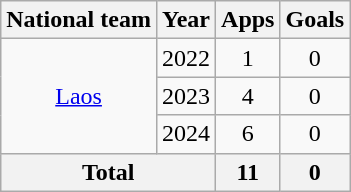<table class="wikitable" style="text-align:center">
<tr>
<th>National team</th>
<th>Year</th>
<th>Apps</th>
<th>Goals</th>
</tr>
<tr>
<td rowspan="3"><a href='#'>Laos</a></td>
<td>2022</td>
<td>1</td>
<td>0</td>
</tr>
<tr>
<td>2023</td>
<td>4</td>
<td>0</td>
</tr>
<tr>
<td>2024</td>
<td>6</td>
<td>0</td>
</tr>
<tr>
<th colspan=2>Total</th>
<th>11</th>
<th>0</th>
</tr>
</table>
